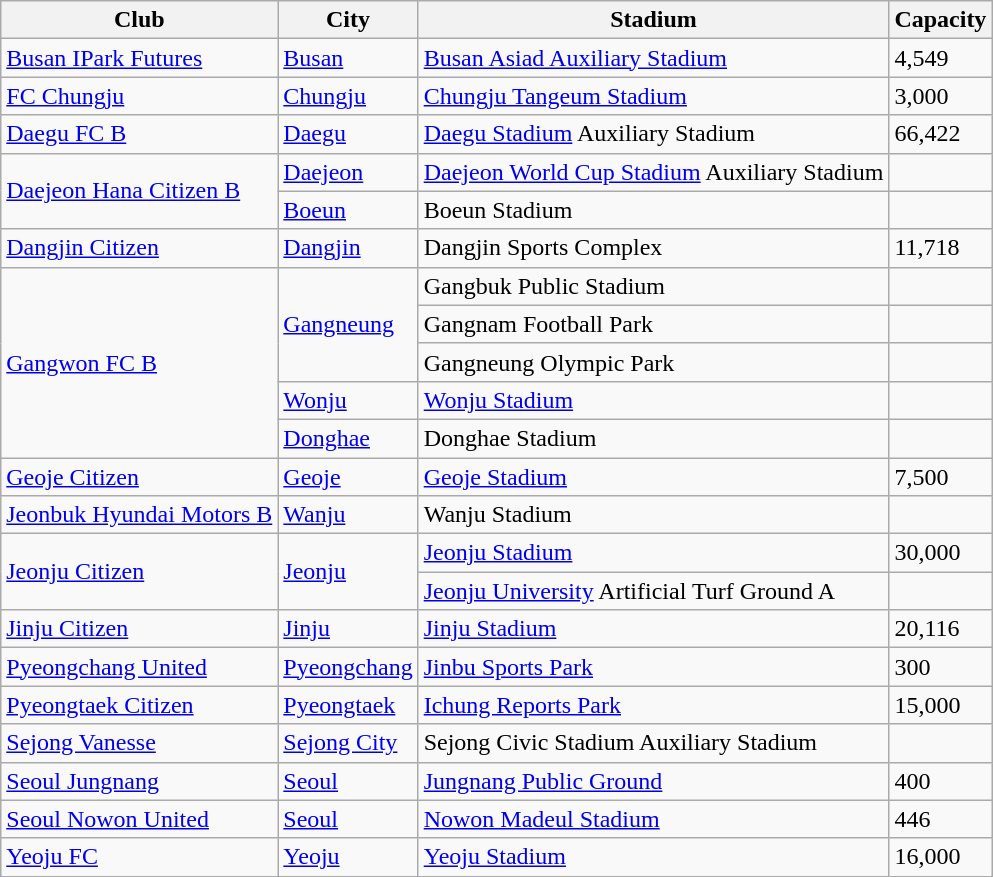<table class="wikitable sortable" style="text-align: left;">
<tr>
<th>Club</th>
<th>City</th>
<th>Stadium</th>
<th>Capacity</th>
</tr>
<tr>
<td><a href='#'>Busan IPark Futures</a></td>
<td><a href='#'>Busan</a></td>
<td><a href='#'>Busan Asiad Auxiliary Stadium</a></td>
<td>4,549</td>
</tr>
<tr>
<td><a href='#'>FC Chungju</a></td>
<td><a href='#'>Chungju</a></td>
<td><a href='#'>Chungju Tangeum Stadium</a></td>
<td>3,000</td>
</tr>
<tr>
<td><a href='#'>Daegu FC B</a></td>
<td><a href='#'>Daegu</a></td>
<td><a href='#'>Daegu Stadium</a> Auxiliary Stadium</td>
<td>66,422</td>
</tr>
<tr>
<td rowspan="2"><a href='#'>Daejeon Hana Citizen B</a></td>
<td><a href='#'>Daejeon</a></td>
<td><a href='#'>Daejeon World Cup Stadium</a> Auxiliary Stadium</td>
<td></td>
</tr>
<tr>
<td><a href='#'>Boeun</a></td>
<td>Boeun Stadium</td>
<td></td>
</tr>
<tr>
<td><a href='#'>Dangjin Citizen</a></td>
<td><a href='#'>Dangjin</a></td>
<td>Dangjin Sports Complex</td>
<td>11,718</td>
</tr>
<tr>
<td rowspan="5"><a href='#'>Gangwon FC B</a></td>
<td rowspan="3"><a href='#'>Gangneung</a></td>
<td>Gangbuk Public Stadium</td>
<td></td>
</tr>
<tr>
<td>Gangnam Football Park</td>
<td></td>
</tr>
<tr>
<td>Gangneung Olympic Park</td>
<td></td>
</tr>
<tr>
<td><a href='#'>Wonju</a></td>
<td><a href='#'>Wonju Stadium</a></td>
<td></td>
</tr>
<tr>
<td><a href='#'>Donghae</a></td>
<td>Donghae Stadium</td>
<td></td>
</tr>
<tr>
<td><a href='#'>Geoje Citizen</a></td>
<td><a href='#'>Geoje</a></td>
<td><a href='#'>Geoje Stadium</a></td>
<td>7,500</td>
</tr>
<tr>
<td><a href='#'>Jeonbuk Hyundai Motors B</a></td>
<td><a href='#'>Wanju</a></td>
<td>Wanju Stadium</td>
<td></td>
</tr>
<tr>
<td rowspan="2"><a href='#'>Jeonju Citizen</a></td>
<td rowspan="2"><a href='#'>Jeonju</a></td>
<td><a href='#'>Jeonju Stadium</a></td>
<td>30,000</td>
</tr>
<tr>
<td><a href='#'>Jeonju University</a> Artificial Turf Ground A</td>
<td></td>
</tr>
<tr>
<td><a href='#'>Jinju Citizen</a></td>
<td><a href='#'>Jinju</a></td>
<td><a href='#'>Jinju Stadium</a></td>
<td>20,116</td>
</tr>
<tr>
<td><a href='#'>Pyeongchang United</a></td>
<td><a href='#'>Pyeongchang</a></td>
<td><a href='#'>Jinbu Sports Park</a></td>
<td>300</td>
</tr>
<tr>
<td><a href='#'>Pyeongtaek Citizen</a></td>
<td><a href='#'>Pyeongtaek</a></td>
<td><a href='#'>Ichung Reports Park</a></td>
<td>15,000</td>
</tr>
<tr>
<td><a href='#'>Sejong Vanesse</a></td>
<td><a href='#'>Sejong City</a></td>
<td>Sejong Civic Stadium Auxiliary Stadium</td>
<td></td>
</tr>
<tr>
<td><a href='#'>Seoul Jungnang</a></td>
<td><a href='#'>Seoul</a></td>
<td><a href='#'>Jungnang Public Ground</a></td>
<td>400</td>
</tr>
<tr>
<td><a href='#'>Seoul Nowon United</a></td>
<td><a href='#'>Seoul</a></td>
<td><a href='#'>Nowon Madeul Stadium</a></td>
<td>446</td>
</tr>
<tr>
<td><a href='#'>Yeoju FC</a></td>
<td><a href='#'>Yeoju</a></td>
<td><a href='#'>Yeoju Stadium</a></td>
<td>16,000</td>
</tr>
</table>
